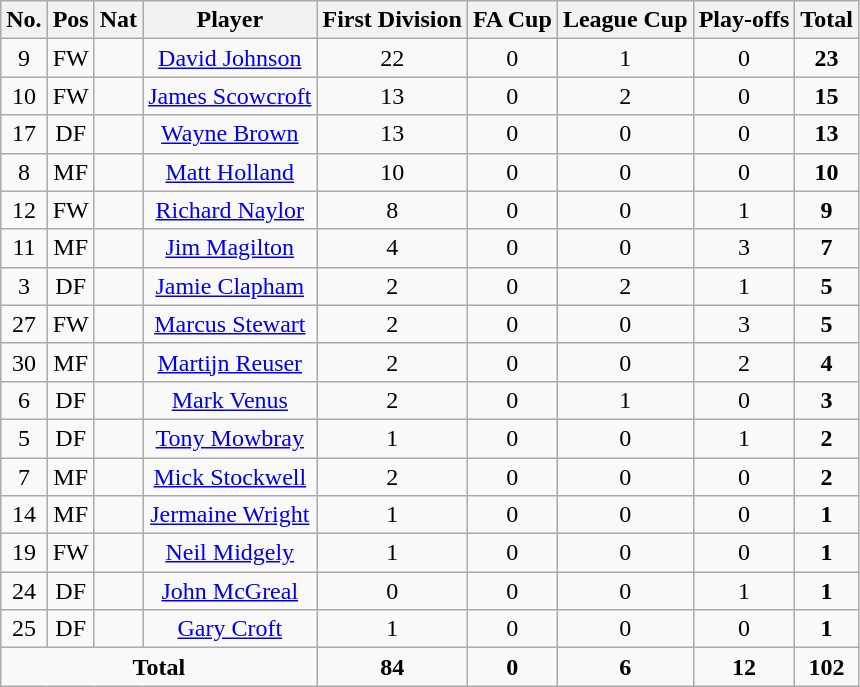<table class="wikitable" style="text-align:center">
<tr>
<th width=0%>No.</th>
<th width=0%>Pos</th>
<th width=0%>Nat</th>
<th width=0%>Player</th>
<th width=0%>First Division</th>
<th width=0%>FA Cup</th>
<th width=0%>League Cup</th>
<th width=0%>Play-offs</th>
<th width=0%>Total</th>
</tr>
<tr>
<td>9</td>
<td>FW</td>
<td align="left"></td>
<td><a href='#'>David Johnson</a></td>
<td>22</td>
<td>0</td>
<td>1</td>
<td>0</td>
<td><strong>23</strong></td>
</tr>
<tr>
<td>10</td>
<td>FW</td>
<td align="left"></td>
<td><a href='#'>James Scowcroft</a></td>
<td>13</td>
<td>0</td>
<td>2</td>
<td>0</td>
<td><strong>15</strong></td>
</tr>
<tr>
<td>17</td>
<td>DF</td>
<td align="left"></td>
<td><a href='#'>Wayne Brown</a></td>
<td>13</td>
<td>0</td>
<td>0</td>
<td>0</td>
<td><strong>13</strong></td>
</tr>
<tr>
<td>8</td>
<td>MF</td>
<td align="left"></td>
<td><a href='#'>Matt Holland</a></td>
<td>10</td>
<td>0</td>
<td>0</td>
<td>0</td>
<td><strong>10</strong></td>
</tr>
<tr>
<td>12</td>
<td>FW</td>
<td align="left"></td>
<td><a href='#'>Richard Naylor</a></td>
<td>8</td>
<td>0</td>
<td>0</td>
<td>1</td>
<td><strong>9</strong></td>
</tr>
<tr>
<td>11</td>
<td>MF</td>
<td align="left"></td>
<td><a href='#'>Jim Magilton</a></td>
<td>4</td>
<td>0</td>
<td>0</td>
<td>3</td>
<td><strong>7</strong></td>
</tr>
<tr>
<td>3</td>
<td>DF</td>
<td align="left"></td>
<td><a href='#'>Jamie Clapham</a></td>
<td>2</td>
<td>0</td>
<td>2</td>
<td>1</td>
<td><strong>5</strong></td>
</tr>
<tr>
<td>27</td>
<td>FW</td>
<td align="left"></td>
<td><a href='#'>Marcus Stewart</a></td>
<td>2</td>
<td>0</td>
<td>0</td>
<td>3</td>
<td><strong>5</strong></td>
</tr>
<tr>
<td>30</td>
<td>MF</td>
<td align="left"></td>
<td><a href='#'>Martijn Reuser</a></td>
<td>2</td>
<td>0</td>
<td>0</td>
<td>2</td>
<td><strong>4</strong></td>
</tr>
<tr>
<td>6</td>
<td>DF</td>
<td align="left"></td>
<td><a href='#'>Mark Venus</a></td>
<td>2</td>
<td>0</td>
<td>1</td>
<td>0</td>
<td><strong>3</strong></td>
</tr>
<tr>
<td>5</td>
<td>DF</td>
<td align="left"></td>
<td><a href='#'>Tony Mowbray</a></td>
<td>1</td>
<td>0</td>
<td>0</td>
<td>1</td>
<td><strong>2</strong></td>
</tr>
<tr>
<td>7</td>
<td>MF</td>
<td align="left"></td>
<td><a href='#'>Mick Stockwell</a></td>
<td>2</td>
<td>0</td>
<td>0</td>
<td>0</td>
<td><strong>2</strong></td>
</tr>
<tr>
<td>14</td>
<td>MF</td>
<td align="left"></td>
<td><a href='#'>Jermaine Wright</a></td>
<td>1</td>
<td>0</td>
<td>0</td>
<td>0</td>
<td><strong>1</strong></td>
</tr>
<tr>
<td>19</td>
<td>FW</td>
<td align="left"></td>
<td><a href='#'>Neil Midgely</a></td>
<td>1</td>
<td>0</td>
<td>0</td>
<td>0</td>
<td><strong>1</strong></td>
</tr>
<tr>
<td>24</td>
<td>DF</td>
<td align="left"></td>
<td><a href='#'>John McGreal</a></td>
<td>0</td>
<td>0</td>
<td>0</td>
<td>1</td>
<td><strong>1</strong></td>
</tr>
<tr>
<td>25</td>
<td>DF</td>
<td align="left"></td>
<td><a href='#'>Gary Croft</a></td>
<td>1</td>
<td>0</td>
<td>0</td>
<td>0</td>
<td><strong>1</strong></td>
</tr>
<tr>
<td colspan=4><strong>Total</strong></td>
<td><strong>84</strong></td>
<td><strong>0</strong></td>
<td><strong>6</strong></td>
<td><strong>12</strong></td>
<td><strong>102</strong></td>
</tr>
</table>
